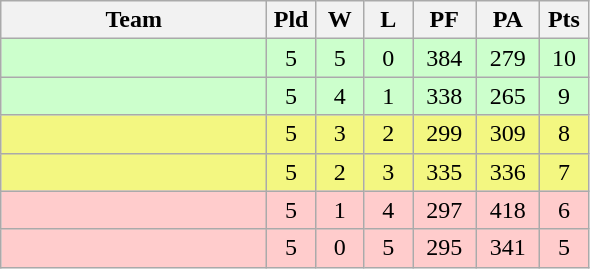<table class="wikitable" style="text-align:center;">
<tr>
<th width=170>Team</th>
<th width=25>Pld</th>
<th width=25>W</th>
<th width=25>L</th>
<th width=35>PF</th>
<th width=35>PA</th>
<th width=25>Pts</th>
</tr>
<tr bgcolor=#ccffcc>
<td style="text-align:left"></td>
<td>5</td>
<td>5</td>
<td>0</td>
<td>384</td>
<td>279</td>
<td>10</td>
</tr>
<tr bgcolor=#ccffcc>
<td style="text-align:left"></td>
<td>5</td>
<td>4</td>
<td>1</td>
<td>338</td>
<td>265</td>
<td>9</td>
</tr>
<tr bgcolor=#F3F781>
<td style="text-align:left"></td>
<td>5</td>
<td>3</td>
<td>2</td>
<td>299</td>
<td>309</td>
<td>8</td>
</tr>
<tr bgcolor=#F3F781>
<td style="text-align:left"></td>
<td>5</td>
<td>2</td>
<td>3</td>
<td>335</td>
<td>336</td>
<td>7</td>
</tr>
<tr bgcolor=#ffcccc>
<td style="text-align:left"></td>
<td>5</td>
<td>1</td>
<td>4</td>
<td>297</td>
<td>418</td>
<td>6</td>
</tr>
<tr bgcolor=#ffcccc>
<td style="text-align:left"></td>
<td>5</td>
<td>0</td>
<td>5</td>
<td>295</td>
<td>341</td>
<td>5</td>
</tr>
</table>
